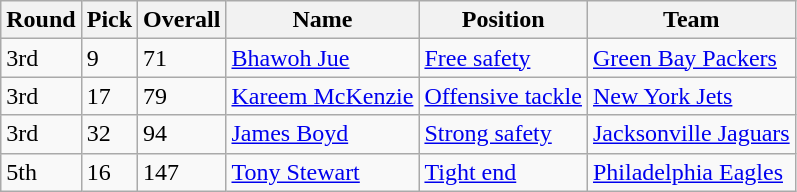<table class="wikitable">
<tr>
<th>Round</th>
<th>Pick</th>
<th>Overall</th>
<th>Name</th>
<th>Position</th>
<th>Team</th>
</tr>
<tr>
<td>3rd</td>
<td>9</td>
<td>71</td>
<td><a href='#'>Bhawoh Jue</a></td>
<td><a href='#'>Free safety</a></td>
<td><a href='#'>Green Bay Packers</a></td>
</tr>
<tr>
<td>3rd</td>
<td>17</td>
<td>79</td>
<td><a href='#'>Kareem McKenzie</a></td>
<td><a href='#'>Offensive tackle</a></td>
<td><a href='#'>New York Jets</a></td>
</tr>
<tr>
<td>3rd</td>
<td>32</td>
<td>94</td>
<td><a href='#'>James Boyd</a></td>
<td><a href='#'>Strong safety</a></td>
<td><a href='#'>Jacksonville Jaguars</a></td>
</tr>
<tr>
<td>5th</td>
<td>16</td>
<td>147</td>
<td><a href='#'>Tony Stewart</a></td>
<td><a href='#'>Tight end</a></td>
<td><a href='#'>Philadelphia Eagles</a></td>
</tr>
</table>
